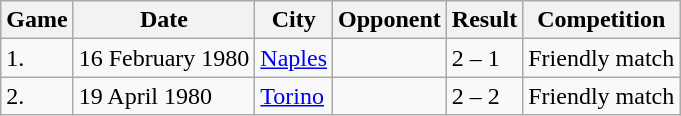<table class="wikitable">
<tr>
<th>Game</th>
<th>Date</th>
<th>City</th>
<th>Opponent</th>
<th>Result</th>
<th>Competition</th>
</tr>
<tr>
<td>1.</td>
<td>16 February 1980</td>
<td><a href='#'>Naples</a></td>
<td></td>
<td>2 – 1</td>
<td>Friendly match</td>
</tr>
<tr>
<td>2.</td>
<td>19 April 1980</td>
<td><a href='#'>Torino</a></td>
<td></td>
<td>2 – 2</td>
<td>Friendly match</td>
</tr>
</table>
